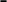<table>
<tr>
<td valign="top"><br>-</td>
</tr>
</table>
